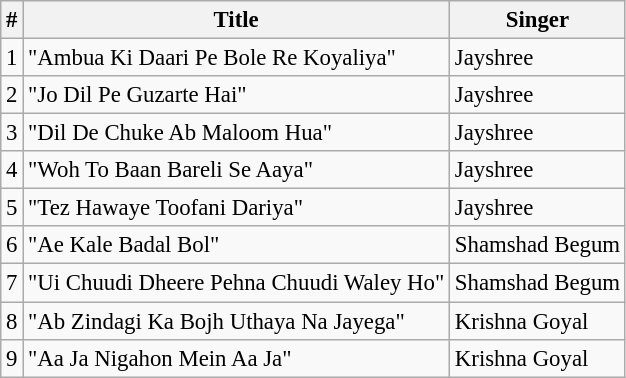<table class="wikitable" style="font-size:95%;">
<tr>
<th>#</th>
<th>Title</th>
<th>Singer</th>
</tr>
<tr>
<td>1</td>
<td>"Ambua Ki Daari Pe Bole Re Koyaliya"</td>
<td>Jayshree</td>
</tr>
<tr>
<td>2</td>
<td>"Jo Dil Pe Guzarte Hai"</td>
<td>Jayshree</td>
</tr>
<tr>
<td>3</td>
<td>"Dil De Chuke Ab Maloom Hua"</td>
<td>Jayshree</td>
</tr>
<tr>
<td>4</td>
<td>"Woh To Baan Bareli Se Aaya"</td>
<td>Jayshree</td>
</tr>
<tr>
<td>5</td>
<td>"Tez Hawaye Toofani Dariya"</td>
<td>Jayshree</td>
</tr>
<tr>
<td>6</td>
<td>"Ae Kale Badal Bol"</td>
<td>Shamshad Begum</td>
</tr>
<tr>
<td>7</td>
<td>"Ui Chuudi Dheere Pehna Chuudi Waley Ho"</td>
<td>Shamshad Begum</td>
</tr>
<tr>
<td>8</td>
<td>"Ab Zindagi Ka Bojh Uthaya Na Jayega"</td>
<td>Krishna Goyal</td>
</tr>
<tr>
<td>9</td>
<td>"Aa Ja Nigahon Mein Aa Ja"</td>
<td>Krishna Goyal</td>
</tr>
</table>
